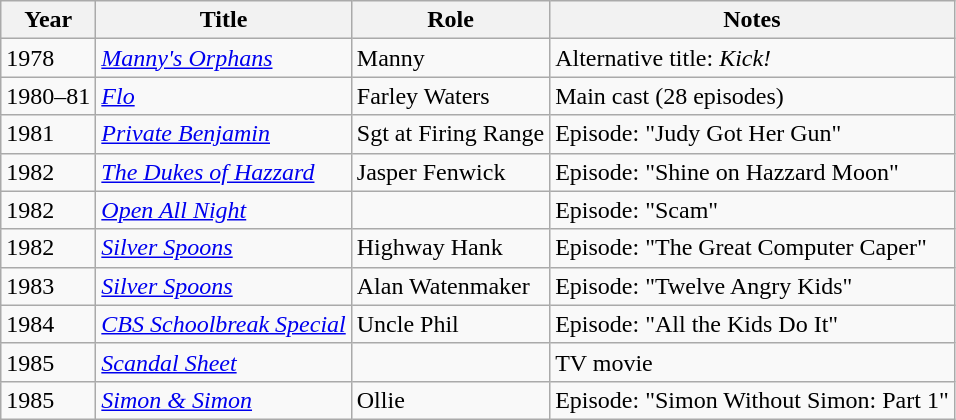<table class="wikitable">
<tr>
<th>Year</th>
<th>Title</th>
<th>Role</th>
<th>Notes</th>
</tr>
<tr>
<td>1978</td>
<td><em><a href='#'>Manny's Orphans</a></em></td>
<td>Manny</td>
<td>Alternative title: <em>Kick!</em></td>
</tr>
<tr>
<td>1980–81</td>
<td><em><a href='#'>Flo</a></em></td>
<td>Farley Waters</td>
<td>Main cast (28 episodes)</td>
</tr>
<tr>
<td>1981</td>
<td><em><a href='#'>Private Benjamin</a></em></td>
<td>Sgt at Firing Range</td>
<td>Episode: "Judy Got Her Gun"</td>
</tr>
<tr>
<td>1982</td>
<td><em><a href='#'>The Dukes of Hazzard</a></em></td>
<td>Jasper Fenwick</td>
<td>Episode: "Shine on Hazzard Moon"</td>
</tr>
<tr>
<td>1982</td>
<td><em><a href='#'>Open All Night</a></em></td>
<td></td>
<td>Episode: "Scam"</td>
</tr>
<tr>
<td>1982</td>
<td><em><a href='#'>Silver Spoons</a></em></td>
<td>Highway Hank</td>
<td>Episode: "The Great Computer Caper"</td>
</tr>
<tr>
<td>1983</td>
<td><em><a href='#'>Silver Spoons</a></em></td>
<td>Alan Watenmaker</td>
<td>Episode: "Twelve Angry Kids"</td>
</tr>
<tr>
<td>1984</td>
<td><em><a href='#'>CBS Schoolbreak Special</a></em></td>
<td>Uncle Phil</td>
<td>Episode: "All the Kids Do It"</td>
</tr>
<tr>
<td>1985</td>
<td><em><a href='#'>Scandal Sheet</a></em></td>
<td></td>
<td>TV movie</td>
</tr>
<tr>
<td>1985</td>
<td><em><a href='#'>Simon & Simon</a></em></td>
<td>Ollie</td>
<td>Episode: "Simon Without Simon: Part 1"</td>
</tr>
</table>
